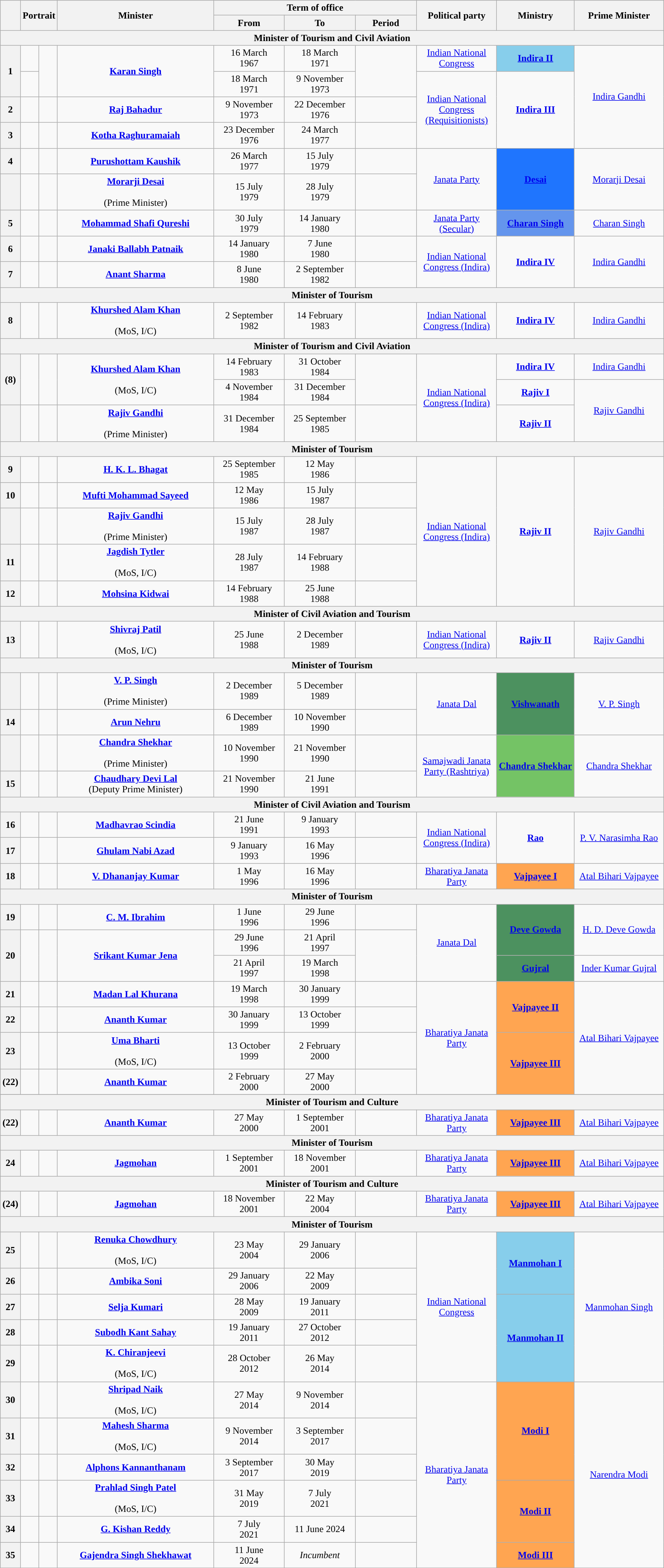<table class="wikitable" style="text-align:center">
<tr>
<th rowspan="2"></th>
<th rowspan="2" colspan="2">Portrait</th>
<th rowspan="2" style="width:16em">Minister<br></th>
<th colspan="3">Term of office</th>
<th rowspan="2" style="width:8em">Political party</th>
<th rowspan="2">Ministry</th>
<th rowspan="2" style="width:9em">Prime Minister</th>
</tr>
<tr>
<th style="width:7em">From</th>
<th style="width:7em">To</th>
<th style="width:6em">Period</th>
</tr>
<tr>
<th colspan="10">Minister of Tourism and Civil Aviation</th>
</tr>
<tr>
<th rowspan="2">1</th>
<td></td>
<td rowspan="2"></td>
<td rowspan="2"><strong><a href='#'>Karan Singh</a></strong><br></td>
<td>16 March<br>1967</td>
<td>18 March<br>1971</td>
<td rowspan="2"><strong></strong></td>
<td><a href='#'>Indian National Congress</a></td>
<td bgcolor="#87CEEB"><strong><a href='#'>Indira II</a></strong></td>
<td rowspan="4"><a href='#'>Indira Gandhi</a></td>
</tr>
<tr>
<td></td>
<td>18 March<br>1971</td>
<td>9 November<br>1973</td>
<td rowspan="3"><a href='#'>Indian National Congress (Requisitionists)</a></td>
<td rowspan="3"><strong><a href='#'>Indira III</a></strong></td>
</tr>
<tr>
<th>2</th>
<td></td>
<td></td>
<td><strong><a href='#'>Raj Bahadur</a></strong><br></td>
<td>9 November<br>1973</td>
<td>22 December<br>1976</td>
<td><strong></strong></td>
</tr>
<tr>
<th>3</th>
<td></td>
<td></td>
<td><strong><a href='#'>Kotha Raghuramaiah</a></strong><br></td>
<td>23 December<br>1976</td>
<td>24 March<br>1977</td>
<td><strong></strong></td>
</tr>
<tr>
<th>4</th>
<td></td>
<td></td>
<td><strong><a href='#'>Purushottam Kaushik</a></strong><br></td>
<td>26 March<br>1977</td>
<td>15 July<br>1979</td>
<td><strong></strong></td>
<td rowspan="2"><a href='#'>Janata Party</a></td>
<td rowspan="2" bgcolor="#1F75FE"><strong><a href='#'>Desai</a></strong></td>
<td rowspan="2"><a href='#'>Morarji Desai</a></td>
</tr>
<tr>
<th></th>
<td></td>
<td></td>
<td><strong><a href='#'>Morarji Desai</a></strong><br><br>(Prime Minister)</td>
<td>15 July<br>1979</td>
<td>28 July<br>1979</td>
<td><strong></strong></td>
</tr>
<tr>
<th>5</th>
<td></td>
<td></td>
<td><strong><a href='#'>Mohammad Shafi Qureshi</a></strong><br></td>
<td>30 July<br>1979</td>
<td>14 January<br>1980</td>
<td><strong></strong></td>
<td><a href='#'>Janata Party (Secular)</a></td>
<td bgcolor="#6495ED"><strong><a href='#'>Charan Singh</a></strong></td>
<td><a href='#'>Charan Singh</a></td>
</tr>
<tr>
<th>6</th>
<td></td>
<td></td>
<td><strong><a href='#'>Janaki Ballabh Patnaik</a></strong><br></td>
<td>14 January<br>1980</td>
<td>7 June<br>1980</td>
<td><strong></strong></td>
<td rowspan="2"><a href='#'>Indian National Congress (Indira)</a></td>
<td rowspan="2"><strong><a href='#'>Indira IV</a></strong></td>
<td rowspan="2"><a href='#'>Indira Gandhi</a></td>
</tr>
<tr>
<th>7</th>
<td></td>
<td></td>
<td><strong><a href='#'>Anant Sharma</a></strong><br></td>
<td>8 June<br>1980</td>
<td>2 September<br>1982</td>
<td><strong></strong></td>
</tr>
<tr>
<th colspan="10">Minister of Tourism</th>
</tr>
<tr>
<th>8</th>
<td></td>
<td></td>
<td><strong><a href='#'>Khurshed Alam Khan</a></strong><br><br>(MoS, I/C)</td>
<td>2 September<br>1982</td>
<td>14 February<br>1983</td>
<td><strong></strong></td>
<td><a href='#'>Indian National Congress (Indira)</a></td>
<td><strong><a href='#'>Indira IV</a></strong></td>
<td><a href='#'>Indira Gandhi</a></td>
</tr>
<tr>
<th colspan="10">Minister of Tourism and Civil Aviation</th>
</tr>
<tr>
<th rowspan="2">(8)</th>
<td rowspan="2"></td>
<td rowspan="2"></td>
<td rowspan="2"><strong><a href='#'>Khurshed Alam Khan</a></strong><br><br>(MoS, I/C)</td>
<td>14 February<br>1983</td>
<td>31 October<br>1984</td>
<td rowspan="2"><strong></strong></td>
<td rowspan="3"><a href='#'>Indian National Congress (Indira)</a></td>
<td><strong><a href='#'>Indira IV</a></strong></td>
<td><a href='#'>Indira Gandhi</a></td>
</tr>
<tr>
<td>4 November<br>1984</td>
<td>31 December<br>1984</td>
<td><strong><a href='#'>Rajiv I</a></strong></td>
<td rowspan="2"><a href='#'>Rajiv Gandhi</a></td>
</tr>
<tr>
<th></th>
<td></td>
<td></td>
<td><strong><a href='#'>Rajiv Gandhi</a></strong><br><br>(Prime Minister)</td>
<td>31 December<br>1984</td>
<td>25 September<br>1985</td>
<td><strong></strong></td>
<td><strong><a href='#'>Rajiv II</a></strong></td>
</tr>
<tr>
<th colspan="10">Minister of Tourism</th>
</tr>
<tr>
<th>9</th>
<td></td>
<td></td>
<td><strong><a href='#'>H. K. L. Bhagat</a></strong><br></td>
<td>25 September<br>1985</td>
<td>12 May<br>1986</td>
<td><strong></strong></td>
<td rowspan="5"><a href='#'>Indian National Congress (Indira)</a></td>
<td rowspan="5"><strong><a href='#'>Rajiv II</a></strong></td>
<td rowspan="5"><a href='#'>Rajiv Gandhi</a></td>
</tr>
<tr>
<th>10</th>
<td></td>
<td></td>
<td><strong><a href='#'>Mufti Mohammad Sayeed</a></strong><br></td>
<td>12 May<br>1986</td>
<td>15 July<br>1987</td>
<td><strong></strong></td>
</tr>
<tr>
<th></th>
<td></td>
<td></td>
<td><strong><a href='#'>Rajiv Gandhi</a></strong><br><br>(Prime Minister)</td>
<td>15 July<br>1987</td>
<td>28 July<br>1987</td>
<td><strong></strong></td>
</tr>
<tr>
<th>11</th>
<td></td>
<td></td>
<td><strong><a href='#'>Jagdish Tytler</a></strong><br><br>(MoS, I/C)</td>
<td>28 July<br>1987</td>
<td>14 February<br>1988</td>
<td><strong></strong></td>
</tr>
<tr>
<th>12</th>
<td></td>
<td></td>
<td><strong><a href='#'>Mohsina Kidwai</a></strong><br></td>
<td>14 February<br>1988</td>
<td>25 June<br>1988</td>
<td><strong></strong></td>
</tr>
<tr>
<th colspan="10">Minister of Civil Aviation and Tourism</th>
</tr>
<tr>
<th>13</th>
<td></td>
<td></td>
<td><strong><a href='#'>Shivraj Patil</a></strong><br><br>(MoS, I/C)</td>
<td>25 June<br>1988</td>
<td>2 December<br>1989</td>
<td><strong></strong></td>
<td><a href='#'>Indian National Congress (Indira)</a></td>
<td><strong><a href='#'>Rajiv II</a></strong></td>
<td><a href='#'>Rajiv Gandhi</a></td>
</tr>
<tr>
<th colspan="10">Minister of Tourism</th>
</tr>
<tr>
<th></th>
<td style="background:"></td>
<td></td>
<td><strong><a href='#'>V. P. Singh</a></strong><br><br>(Prime Minister)</td>
<td>2 December<br>1989</td>
<td>5 December<br>1989</td>
<td><strong></strong></td>
<td rowspan="2"><a href='#'>Janata Dal</a></td>
<td rowspan="2" style="background:#4C915F"><strong><a href='#'>Vishwanath</a></strong></td>
<td rowspan="2"><a href='#'>V. P. Singh</a></td>
</tr>
<tr>
<th>14</th>
<td></td>
<td></td>
<td><strong><a href='#'>Arun Nehru</a></strong><br></td>
<td>6 December<br>1989</td>
<td>10 November<br>1990</td>
<td><strong></strong></td>
</tr>
<tr>
<th></th>
<td></td>
<td></td>
<td><strong><a href='#'>Chandra Shekhar</a></strong><br><br>(Prime Minister)</td>
<td>10 November<br>1990</td>
<td>21 November<br>1990</td>
<td><strong></strong></td>
<td rowspan="2"><a href='#'>Samajwadi Janata Party (Rashtriya)</a></td>
<td rowspan="2" style="background:#74C365"><strong><a href='#'>Chandra Shekhar</a></strong></td>
<td rowspan="2"><a href='#'>Chandra Shekhar</a></td>
</tr>
<tr>
<th>15</th>
<td></td>
<td></td>
<td><strong><a href='#'>Chaudhary Devi Lal</a></strong><br>(Deputy Prime Minister)</td>
<td>21 November<br>1990</td>
<td>21 June<br>1991</td>
<td><strong></strong></td>
</tr>
<tr>
<th colspan="10">Minister of Civil Aviation and Tourism</th>
</tr>
<tr>
<th>16</th>
<td></td>
<td></td>
<td><strong><a href='#'>Madhavrao Scindia</a></strong><br></td>
<td>21 June<br>1991</td>
<td>9 January<br>1993</td>
<td><strong></strong></td>
<td rowspan="2"><a href='#'>Indian National Congress (Indira)</a></td>
<td rowspan="2"><a href='#'><strong>Rao</strong></a></td>
<td rowspan="2"><a href='#'>P. V. Narasimha Rao</a></td>
</tr>
<tr>
<th>17</th>
<td></td>
<td></td>
<td><strong><a href='#'>Ghulam Nabi Azad</a></strong><br></td>
<td>9 January<br>1993</td>
<td>16 May<br>1996</td>
<td><strong></strong></td>
</tr>
<tr>
<th>18</th>
<td></td>
<td></td>
<td><strong><a href='#'>V. Dhananjay Kumar</a></strong><br></td>
<td>1 May<br>1996</td>
<td>16 May<br>1996</td>
<td><strong></strong></td>
<td><a href='#'>Bharatiya Janata Party</a></td>
<td style="background:#FFA551;"><strong><a href='#'>Vajpayee I</a></strong></td>
<td><a href='#'>Atal Bihari Vajpayee</a></td>
</tr>
<tr>
<th colspan="10">Minister of Tourism</th>
</tr>
<tr>
<th>19</th>
<td style="background:"></td>
<td></td>
<td><strong><a href='#'>C. M. Ibrahim</a></strong><br></td>
<td>1 June<br>1996</td>
<td>29 June<br>1996</td>
<td><strong></strong></td>
<td rowspan="3"><a href='#'>Janata Dal</a></td>
<td rowspan="2" style="background:#4C915F"><strong><a href='#'>Deve Gowda</a></strong></td>
<td rowspan="2"><a href='#'>H. D. Deve Gowda</a></td>
</tr>
<tr>
<th rowspan="2">20</th>
<td rowspan="2"></td>
<td rowspan="2"></td>
<td rowspan="2"><strong><a href='#'>Srikant Kumar Jena</a></strong><br></td>
<td>29 June<br>1996</td>
<td>21 April<br>1997</td>
<td rowspan="2"><strong></strong></td>
</tr>
<tr>
<td>21 April<br>1997</td>
<td>19 March<br>1998</td>
<td style="background:#4C915F"><strong><a href='#'>Gujral</a></strong></td>
<td><a href='#'>Inder Kumar Gujral</a></td>
</tr>
<tr>
<th>21</th>
<td></td>
<td></td>
<td><strong><a href='#'>Madan Lal Khurana</a></strong><br></td>
<td>19 March<br>1998</td>
<td>30 January<br>1999</td>
<td><strong></strong></td>
<td rowspan="4"><a href='#'>Bharatiya Janata Party</a></td>
<td rowspan="2" style="background:#FFA551;"><strong><a href='#'>Vajpayee II</a></strong></td>
<td rowspan="4"><a href='#'>Atal Bihari Vajpayee</a></td>
</tr>
<tr>
<th>22</th>
<td></td>
<td></td>
<td><strong><a href='#'>Ananth Kumar</a></strong><br></td>
<td>30 January<br>1999</td>
<td>13 October<br>1999</td>
<td><strong></strong></td>
</tr>
<tr>
<th>23</th>
<td></td>
<td></td>
<td><strong><a href='#'>Uma Bharti</a></strong><br><br>(MoS, I/C)</td>
<td>13 October<br>1999</td>
<td>2 February<br>2000</td>
<td><strong></strong></td>
<td rowspan="2" style="background:#FFA551;"><strong><a href='#'>Vajpayee III</a></strong></td>
</tr>
<tr>
<th>(22)</th>
<td></td>
<td></td>
<td><strong><a href='#'>Ananth Kumar</a></strong><br></td>
<td>2 February<br>2000</td>
<td>27 May<br>2000</td>
<td><strong></strong></td>
</tr>
<tr>
</tr>
<tr>
<th colspan="10">Minister of Tourism and Culture</th>
</tr>
<tr>
<th>(22)</th>
<td></td>
<td></td>
<td><strong><a href='#'>Ananth Kumar</a></strong><br></td>
<td>27 May<br>2000</td>
<td>1 September<br>2001</td>
<td><strong></strong></td>
<td><a href='#'>Bharatiya Janata Party</a></td>
<td style="background:#FFA551;"><strong><a href='#'>Vajpayee III</a></strong></td>
<td><a href='#'>Atal Bihari Vajpayee</a></td>
</tr>
<tr>
<th colspan="10">Minister of Tourism</th>
</tr>
<tr>
<th>24</th>
<td></td>
<td></td>
<td><strong><a href='#'>Jagmohan</a></strong><br></td>
<td>1 September<br>2001</td>
<td>18 November<br>2001</td>
<td><strong></strong></td>
<td><a href='#'>Bharatiya Janata Party</a></td>
<td style="background:#FFA551;"><strong><a href='#'>Vajpayee III</a></strong></td>
<td><a href='#'>Atal Bihari Vajpayee</a></td>
</tr>
<tr>
<th colspan="10">Minister of Tourism and Culture</th>
</tr>
<tr>
<th>(24)</th>
<td></td>
<td></td>
<td><strong><a href='#'>Jagmohan</a></strong><br></td>
<td>18 November<br>2001</td>
<td>22 May<br>2004</td>
<td><strong></strong></td>
<td><a href='#'>Bharatiya Janata Party</a></td>
<td style="background:#FFA551;"><strong><a href='#'>Vajpayee III</a></strong></td>
<td><a href='#'>Atal Bihari Vajpayee</a></td>
</tr>
<tr>
<th colspan="10">Minister of Tourism</th>
</tr>
<tr>
<th>25</th>
<td></td>
<td></td>
<td><strong><a href='#'>Renuka Chowdhury</a></strong><br><br>(MoS, I/C)</td>
<td>23 May<br>2004</td>
<td>29 January<br>2006</td>
<td><strong></strong></td>
<td rowspan="5"><a href='#'>Indian National Congress</a></td>
<td rowspan="2" bgcolor="#87CEEB"><a href='#'><strong>Manmohan I</strong></a></td>
<td rowspan="5"><a href='#'>Manmohan Singh</a></td>
</tr>
<tr>
<th>26</th>
<td></td>
<td></td>
<td><strong><a href='#'>Ambika Soni</a></strong><br></td>
<td>29 January<br>2006</td>
<td>22 May<br>2009</td>
<td><strong></strong></td>
</tr>
<tr>
<th>27</th>
<td></td>
<td></td>
<td><strong><a href='#'>Selja Kumari</a></strong><br></td>
<td>28 May<br>2009</td>
<td>19 January<br>2011</td>
<td><strong></strong></td>
<td rowspan="3" bgcolor="#87CEEB"><a href='#'><strong>Manmohan II</strong></a></td>
</tr>
<tr>
<th>28</th>
<td></td>
<td></td>
<td><strong><a href='#'>Subodh Kant Sahay</a></strong><br></td>
<td>19 January<br>2011</td>
<td>27 October<br>2012</td>
<td><strong></strong></td>
</tr>
<tr>
<th>29</th>
<td></td>
<td></td>
<td><strong><a href='#'>K. Chiranjeevi</a></strong><br><br>(MoS, I/C)</td>
<td>28 October<br>2012</td>
<td>26 May<br>2014</td>
<td><strong></strong></td>
</tr>
<tr>
<th>30</th>
<td></td>
<td></td>
<td><strong><a href='#'>Shripad Naik</a></strong><br><br>(MoS, I/C)</td>
<td>27 May<br>2014</td>
<td>9 November<br>2014</td>
<td><strong></strong></td>
<td rowspan="6"><a href='#'>Bharatiya Janata Party</a></td>
<td rowspan="3" style="background:#FFA551;"><strong><a href='#'>Modi I</a></strong></td>
<td rowspan="6"><a href='#'>Narendra Modi</a></td>
</tr>
<tr>
<th>31</th>
<td></td>
<td></td>
<td><strong><a href='#'>Mahesh Sharma</a></strong><br><br>(MoS, I/C)</td>
<td>9 November<br>2014</td>
<td>3 September<br>2017</td>
<td><strong></strong></td>
</tr>
<tr>
<th>32</th>
<td></td>
<td></td>
<td><strong><a href='#'>Alphons Kannanthanam</a></strong><br></td>
<td>3 September<br>2017</td>
<td>30 May<br>2019</td>
<td><strong></strong></td>
</tr>
<tr>
<th>33</th>
<td></td>
<td></td>
<td><strong><a href='#'>Prahlad Singh Patel</a></strong><br><br>(MoS, I/C)</td>
<td>31 May<br>2019</td>
<td>7 July<br>2021</td>
<td><strong></strong></td>
<td rowspan="2" style="background:#FFA551;"><strong><a href='#'>Modi II</a></strong></td>
</tr>
<tr>
<th>34</th>
<td></td>
<td></td>
<td><strong><a href='#'>G. Kishan Reddy</a></strong><br></td>
<td>7 July<br>2021</td>
<td>11 June 2024</td>
<td><strong></strong></td>
</tr>
<tr>
<th>35</th>
<td></td>
<td></td>
<td><strong><a href='#'>Gajendra Singh Shekhawat</a></strong><br></td>
<td>11 June<br>2024</td>
<td><em>Incumbent</em></td>
<td><strong></strong></td>
<td rowspan="2" style="background:#FFA551;"><strong><a href='#'>Modi III</a></strong></td>
</tr>
<tr>
</tr>
</table>
